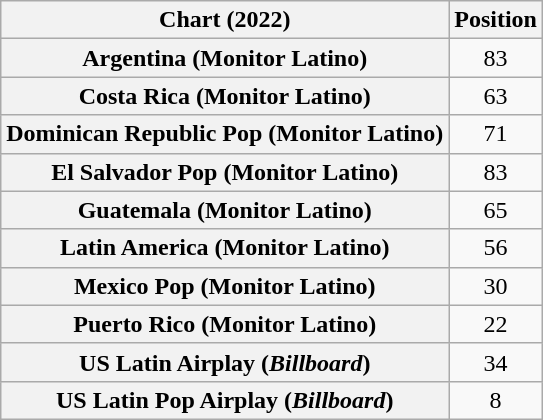<table class="wikitable plainrowheaders sortable" style="text-align:center">
<tr>
<th scope="col">Chart (2022)</th>
<th scope="col">Position</th>
</tr>
<tr>
<th scope="row">Argentina (Monitor Latino)</th>
<td>83</td>
</tr>
<tr>
<th scope="row">Costa Rica (Monitor Latino)</th>
<td>63</td>
</tr>
<tr>
<th scope="row">Dominican Republic Pop (Monitor Latino)</th>
<td>71</td>
</tr>
<tr>
<th scope="row">El Salvador Pop (Monitor Latino)</th>
<td>83</td>
</tr>
<tr>
<th scope="row">Guatemala (Monitor Latino)</th>
<td>65</td>
</tr>
<tr>
<th scope="row">Latin America (Monitor Latino)</th>
<td>56</td>
</tr>
<tr>
<th scope="row">Mexico Pop (Monitor Latino)</th>
<td>30</td>
</tr>
<tr>
<th scope="row">Puerto Rico (Monitor Latino)</th>
<td>22</td>
</tr>
<tr>
<th scope="row">US Latin Airplay (<em>Billboard</em>)</th>
<td>34</td>
</tr>
<tr>
<th scope="row">US Latin Pop Airplay (<em>Billboard</em>)</th>
<td>8</td>
</tr>
</table>
